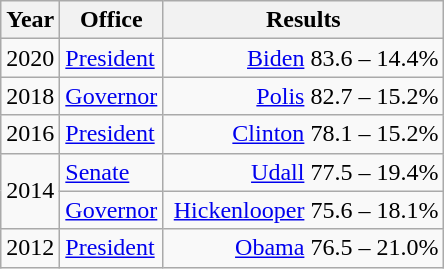<table class=wikitable>
<tr>
<th width="30">Year</th>
<th width="60">Office</th>
<th width="180">Results</th>
</tr>
<tr>
<td>2020</td>
<td><a href='#'>President</a></td>
<td align="right" ><a href='#'>Biden</a> 83.6 – 14.4%</td>
</tr>
<tr>
<td>2018</td>
<td><a href='#'>Governor</a></td>
<td align="right" ><a href='#'>Polis</a> 82.7 – 15.2%</td>
</tr>
<tr>
<td>2016</td>
<td><a href='#'>President</a></td>
<td align="right" ><a href='#'>Clinton</a> 78.1 – 15.2%</td>
</tr>
<tr>
<td rowspan="2">2014</td>
<td><a href='#'>Senate</a></td>
<td align="right" ><a href='#'>Udall</a> 77.5 – 19.4%</td>
</tr>
<tr>
<td><a href='#'>Governor</a></td>
<td align="right" ><a href='#'>Hickenlooper</a> 75.6 – 18.1%</td>
</tr>
<tr>
<td>2012</td>
<td><a href='#'>President</a></td>
<td align="right" ><a href='#'>Obama</a> 76.5 – 21.0%</td>
</tr>
</table>
